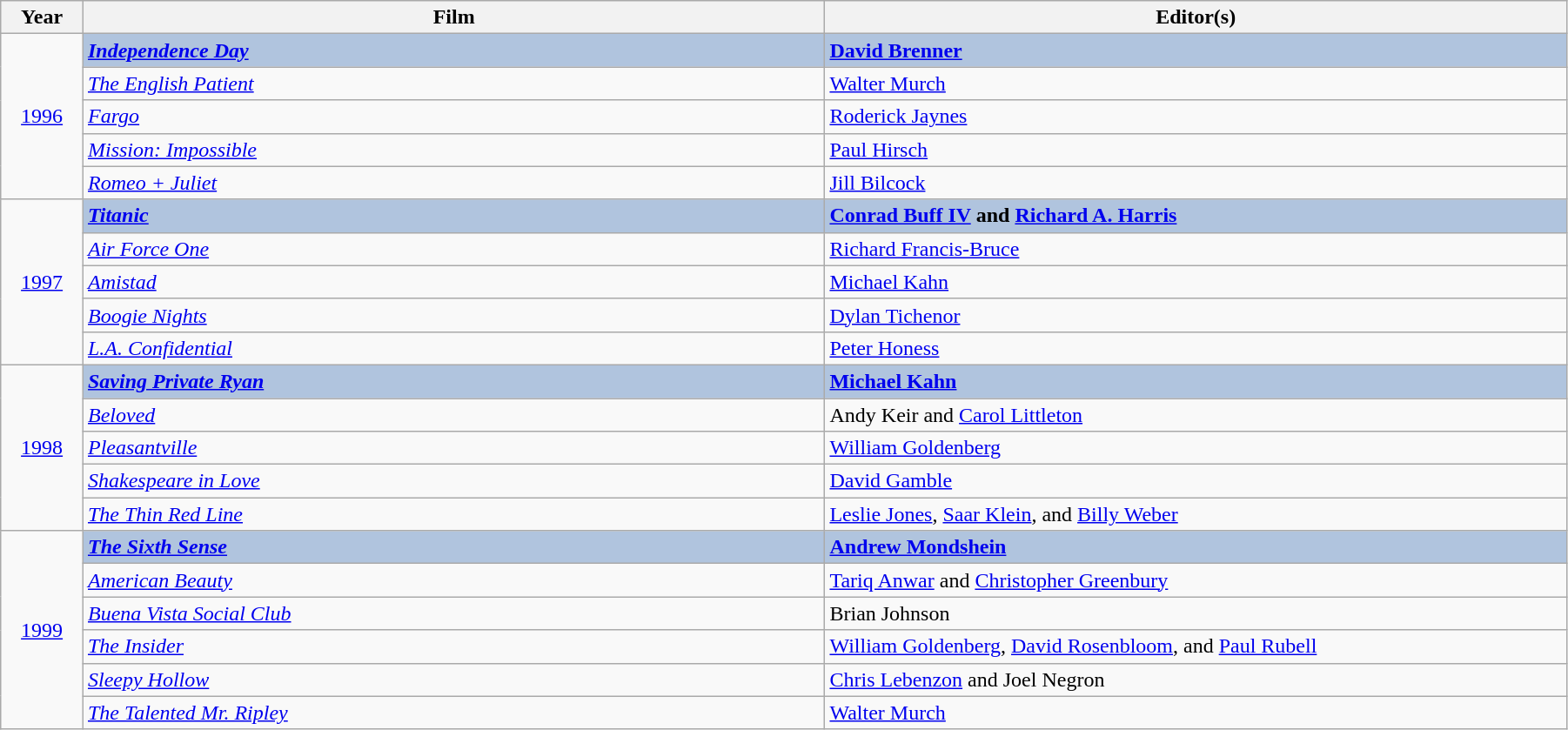<table class="wikitable" width="95%" cellpadding="5">
<tr>
<th width="5%">Year</th>
<th width="45%">Film</th>
<th width="45%">Editor(s)</th>
</tr>
<tr>
<td rowspan="5" style="text-align:center;"><a href='#'>1996</a></td>
<td style="background:#B0C4DE;"><strong><em><a href='#'>Independence Day</a></em></strong></td>
<td style="background:#B0C4DE;"><strong><a href='#'>David Brenner</a></strong></td>
</tr>
<tr>
<td><em><a href='#'>The English Patient</a></em></td>
<td><a href='#'>Walter Murch</a></td>
</tr>
<tr>
<td><em><a href='#'>Fargo</a></em></td>
<td><a href='#'>Roderick Jaynes</a></td>
</tr>
<tr>
<td><em><a href='#'>Mission: Impossible</a></em></td>
<td><a href='#'>Paul Hirsch</a></td>
</tr>
<tr>
<td><em><a href='#'>Romeo + Juliet</a></em></td>
<td><a href='#'>Jill Bilcock</a></td>
</tr>
<tr>
<td rowspan="5" style="text-align:center;"><a href='#'>1997</a></td>
<td style="background:#B0C4DE;"><strong><em><a href='#'>Titanic</a></em></strong></td>
<td style="background:#B0C4DE;"><strong><a href='#'>Conrad Buff IV</a> and <a href='#'>Richard A. Harris</a></strong></td>
</tr>
<tr>
<td><em><a href='#'>Air Force One</a></em></td>
<td><a href='#'>Richard Francis-Bruce</a></td>
</tr>
<tr>
<td><em><a href='#'>Amistad</a></em></td>
<td><a href='#'>Michael Kahn</a></td>
</tr>
<tr>
<td><em><a href='#'>Boogie Nights</a></em></td>
<td><a href='#'>Dylan Tichenor</a></td>
</tr>
<tr>
<td><em><a href='#'>L.A. Confidential</a></em></td>
<td><a href='#'>Peter Honess</a></td>
</tr>
<tr>
<td rowspan="5" style="text-align:center;"><a href='#'>1998</a></td>
<td style="background:#B0C4DE;"><strong><em><a href='#'>Saving Private Ryan</a></em></strong></td>
<td style="background:#B0C4DE;"><strong><a href='#'>Michael Kahn</a></strong></td>
</tr>
<tr>
<td><em><a href='#'>Beloved</a></em></td>
<td>Andy Keir and <a href='#'>Carol Littleton</a></td>
</tr>
<tr>
<td><em><a href='#'>Pleasantville</a></em></td>
<td><a href='#'>William Goldenberg</a></td>
</tr>
<tr>
<td><em><a href='#'>Shakespeare in Love</a></em></td>
<td><a href='#'>David Gamble</a></td>
</tr>
<tr>
<td><em><a href='#'>The Thin Red Line</a></em></td>
<td><a href='#'>Leslie Jones</a>, <a href='#'>Saar Klein</a>, and <a href='#'>Billy Weber</a></td>
</tr>
<tr>
<td rowspan="6" style="text-align:center;"><a href='#'>1999</a></td>
<td style="background:#B0C4DE;"><strong><em><a href='#'>The Sixth Sense</a></em></strong></td>
<td style="background:#B0C4DE;"><strong><a href='#'>Andrew Mondshein</a></strong></td>
</tr>
<tr>
<td><em><a href='#'>American Beauty</a></em></td>
<td><a href='#'>Tariq Anwar</a> and <a href='#'>Christopher Greenbury</a></td>
</tr>
<tr>
<td><em><a href='#'>Buena Vista Social Club</a></em></td>
<td>Brian Johnson</td>
</tr>
<tr>
<td><em><a href='#'>The Insider</a></em></td>
<td><a href='#'>William Goldenberg</a>, <a href='#'>David Rosenbloom</a>, and <a href='#'>Paul Rubell</a></td>
</tr>
<tr>
<td><em><a href='#'>Sleepy Hollow</a></em></td>
<td><a href='#'>Chris Lebenzon</a> and Joel Negron</td>
</tr>
<tr>
<td><em><a href='#'>The Talented Mr. Ripley</a></em></td>
<td><a href='#'>Walter Murch</a></td>
</tr>
</table>
